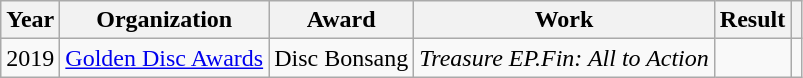<table class="wikitable" style="text-align:center">
<tr>
<th>Year</th>
<th>Organization</th>
<th>Award</th>
<th>Work</th>
<th>Result</th>
<th></th>
</tr>
<tr>
<td>2019</td>
<td><a href='#'>Golden Disc Awards</a></td>
<td>Disc Bonsang</td>
<td><em>Treasure EP.Fin: All to Action</em></td>
<td></td>
<td></td>
</tr>
</table>
